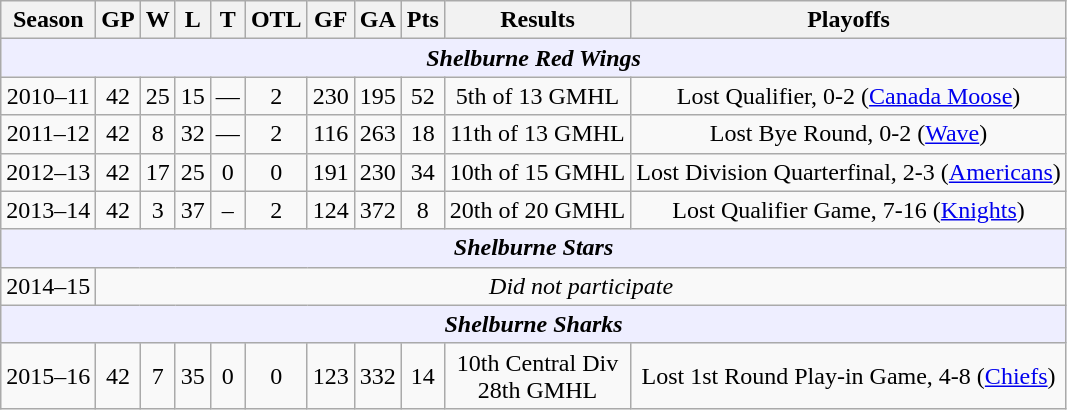<table class="wikitable" style="text-align:center">
<tr>
<th>Season</th>
<th>GP</th>
<th>W</th>
<th>L</th>
<th>T</th>
<th>OTL</th>
<th>GF</th>
<th>GA</th>
<th>Pts</th>
<th>Results</th>
<th>Playoffs</th>
</tr>
<tr bgcolor="#eeeeff">
<td colspan="11"><strong><em>Shelburne Red Wings</em></strong></td>
</tr>
<tr>
<td>2010–11</td>
<td>42</td>
<td>25</td>
<td>15</td>
<td>—</td>
<td>2</td>
<td>230</td>
<td>195</td>
<td>52</td>
<td>5th of 13 GMHL</td>
<td>Lost Qualifier, 0-2 (<a href='#'>Canada Moose</a>)</td>
</tr>
<tr>
<td>2011–12</td>
<td>42</td>
<td>8</td>
<td>32</td>
<td>—</td>
<td>2</td>
<td>116</td>
<td>263</td>
<td>18</td>
<td>11th of 13 GMHL</td>
<td>Lost Bye Round, 0-2 (<a href='#'>Wave</a>)</td>
</tr>
<tr>
<td>2012–13</td>
<td>42</td>
<td>17</td>
<td>25</td>
<td>0</td>
<td>0</td>
<td>191</td>
<td>230</td>
<td>34</td>
<td>10th of 15 GMHL</td>
<td>Lost Division Quarterfinal, 2-3 (<a href='#'>Americans</a>)</td>
</tr>
<tr>
<td>2013–14</td>
<td>42</td>
<td>3</td>
<td>37</td>
<td>–</td>
<td>2</td>
<td>124</td>
<td>372</td>
<td>8</td>
<td>20th of 20 GMHL</td>
<td>Lost Qualifier Game, 7-16 (<a href='#'>Knights</a>)</td>
</tr>
<tr bgcolor="#eeeeff">
<td colspan="11"><strong><em>Shelburne Stars</em></strong></td>
</tr>
<tr>
<td>2014–15</td>
<td colspan="10"><em>Did not participate</em></td>
</tr>
<tr bgcolor="#eeeeff">
<td colspan="11"><strong><em>Shelburne Sharks</em></strong></td>
</tr>
<tr>
<td>2015–16</td>
<td>42</td>
<td>7</td>
<td>35</td>
<td>0</td>
<td>0</td>
<td>123</td>
<td>332</td>
<td>14</td>
<td>10th Central Div<br>28th GMHL</td>
<td>Lost 1st Round Play-in Game, 4-8 (<a href='#'>Chiefs</a>)</td>
</tr>
</table>
